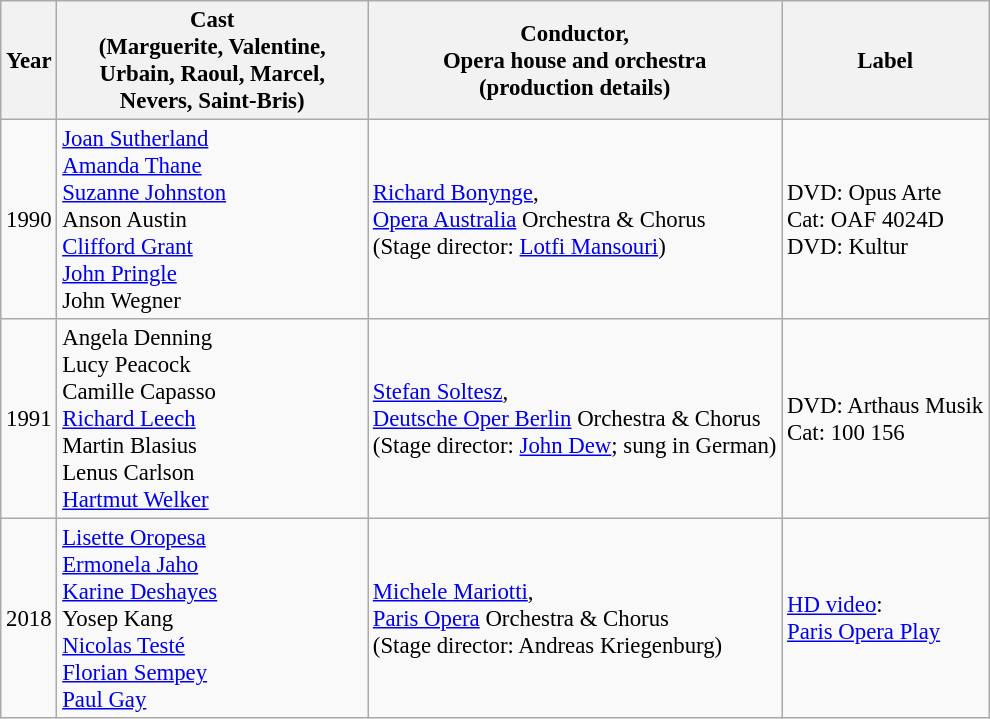<table class="wikitable" style="font-size:95%;">
<tr>
<th>Year</th>
<th width="200">Cast<br>(Marguerite, Valentine,<br>Urbain, Raoul, Marcel,<br>Nevers, Saint-Bris)</th>
<th>Conductor,<br>Opera house and orchestra<br>(production details)</th>
<th>Label</th>
</tr>
<tr>
<td>1990</td>
<td><a href='#'>Joan Sutherland</a><br><a href='#'>Amanda Thane</a><br><a href='#'>Suzanne Johnston</a><br>Anson Austin<br><a href='#'>Clifford Grant</a><br><a href='#'>John Pringle</a><br>John Wegner</td>
<td><a href='#'>Richard Bonynge</a>,<br><a href='#'>Opera Australia</a> Orchestra & Chorus<br>(Stage director: <a href='#'>Lotfi Mansouri</a>)</td>
<td>DVD: Opus Arte<br>Cat: OAF 4024D<br>DVD: Kultur</td>
</tr>
<tr>
<td>1991</td>
<td>Angela Denning<br>Lucy Peacock<br>Camille Capasso<br><a href='#'>Richard Leech</a><br>Martin Blasius<br>Lenus Carlson<br><a href='#'>Hartmut Welker</a></td>
<td><a href='#'>Stefan Soltesz</a>,<br><a href='#'>Deutsche Oper Berlin</a> Orchestra & Chorus<br>(Stage director: <a href='#'>John Dew</a>; sung in German)</td>
<td>DVD: Arthaus Musik<br>Cat: 100 156</td>
</tr>
<tr>
<td>2018</td>
<td><a href='#'>Lisette Oropesa</a><br><a href='#'>Ermonela Jaho</a><br><a href='#'>Karine Deshayes</a><br>Yosep Kang<br><a href='#'>Nicolas Testé</a><br><a href='#'>Florian Sempey</a><br><a href='#'>Paul Gay</a></td>
<td><a href='#'>Michele Mariotti</a>,<br><a href='#'>Paris Opera</a> Orchestra & Chorus<br>(Stage director: Andreas Kriegenburg)</td>
<td><a href='#'>HD video</a>:<br><a href='#'>Paris Opera Play</a></td>
</tr>
</table>
